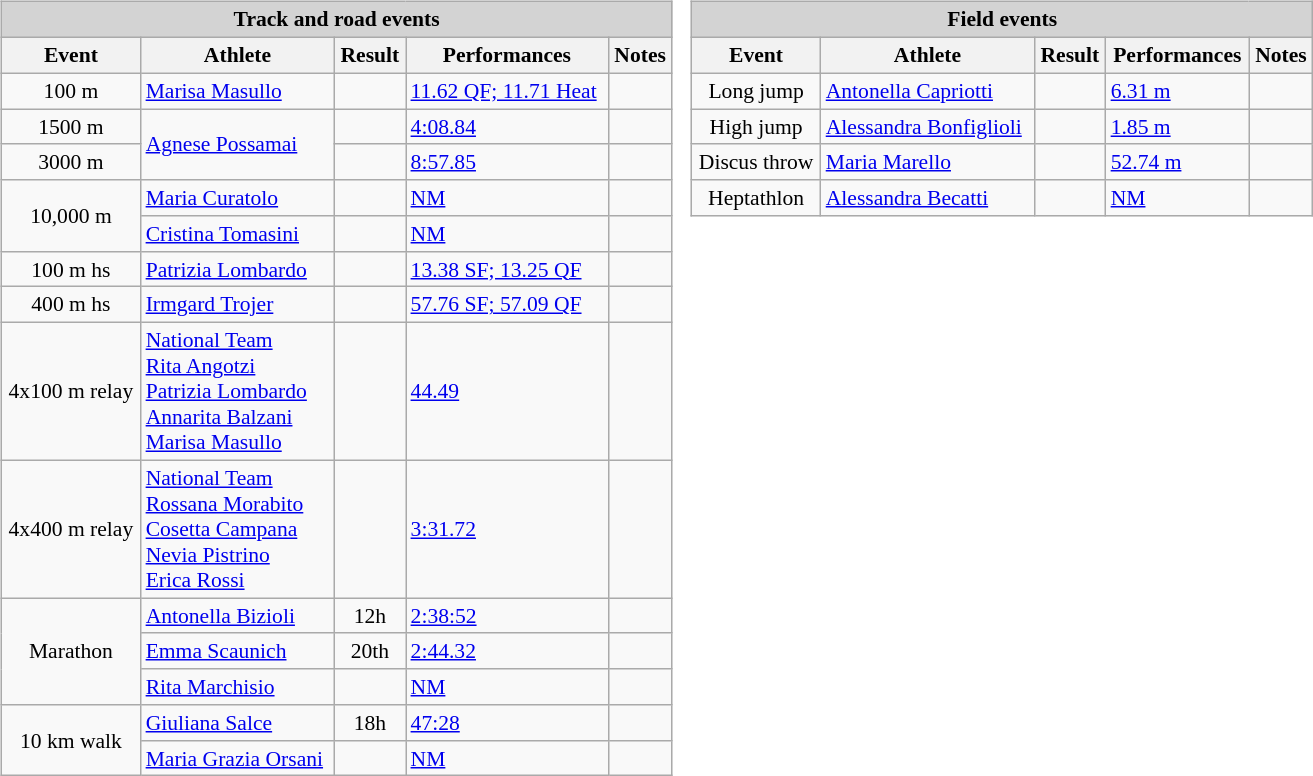<table>
<tr>
<td valign="top"><br><table class="wikitable" width=100% style="font-size:90%; text-align:left;">
<tr>
<td colspan=5 style="background:lightgrey;" align=center><strong>Track and road events</strong></td>
</tr>
<tr>
<th>Event</th>
<th>Athlete</th>
<th>Result</th>
<th>Performances</th>
<th>Notes</th>
</tr>
<tr>
<td align=center>100 m</td>
<td><a href='#'>Marisa Masullo</a></td>
<td align=center></td>
<td><a href='#'>11.62 QF; 11.71 Heat</a></td>
<td></td>
</tr>
<tr>
<td align=center>1500 m</td>
<td rowspan=2><a href='#'>Agnese Possamai</a></td>
<td align=center></td>
<td><a href='#'>4:08.84</a></td>
<td></td>
</tr>
<tr>
<td align=center>3000 m</td>
<td align=center></td>
<td><a href='#'>8:57.85</a></td>
<td></td>
</tr>
<tr>
<td align=center rowspan=2>10,000 m</td>
<td><a href='#'>Maria Curatolo</a></td>
<td align=center></td>
<td><a href='#'>NM</a></td>
<td></td>
</tr>
<tr>
<td><a href='#'>Cristina Tomasini</a></td>
<td align=center></td>
<td><a href='#'>NM</a></td>
<td></td>
</tr>
<tr>
<td align=center>100 m hs</td>
<td><a href='#'>Patrizia Lombardo</a></td>
<td align=center></td>
<td><a href='#'>13.38 SF; 13.25 QF</a></td>
<td></td>
</tr>
<tr>
<td align=center>400 m hs</td>
<td><a href='#'>Irmgard Trojer</a></td>
<td align=center></td>
<td><a href='#'>57.76 SF; 57.09 QF</a></td>
<td></td>
</tr>
<tr>
<td align=center>4x100 m relay</td>
<td> <a href='#'>National Team</a><br><a href='#'>Rita Angotzi</a><br><a href='#'>Patrizia Lombardo</a><br><a href='#'>Annarita Balzani</a><br><a href='#'>Marisa Masullo</a></td>
<td align=center></td>
<td><a href='#'>44.49</a></td>
<td></td>
</tr>
<tr>
<td align=center>4x400 m relay</td>
<td> <a href='#'>National Team</a><br><a href='#'>Rossana Morabito</a><br><a href='#'>Cosetta Campana</a><br><a href='#'>Nevia Pistrino</a><br><a href='#'>Erica Rossi</a></td>
<td align=center></td>
<td><a href='#'>3:31.72</a></td>
<td></td>
</tr>
<tr>
<td align=center rowspan=3>Marathon</td>
<td><a href='#'>Antonella Bizioli</a></td>
<td align=center>12h</td>
<td><a href='#'>2:38:52</a></td>
<td></td>
</tr>
<tr>
<td><a href='#'>Emma Scaunich</a></td>
<td align=center>20th</td>
<td><a href='#'>2:44.32</a></td>
<td></td>
</tr>
<tr>
<td><a href='#'>Rita Marchisio</a></td>
<td align=center></td>
<td><a href='#'>NM</a></td>
<td></td>
</tr>
<tr>
<td align=center rowspan=2>10 km walk</td>
<td><a href='#'>Giuliana Salce</a></td>
<td align=center>18h</td>
<td><a href='#'>47:28</a></td>
<td></td>
</tr>
<tr>
<td><a href='#'>Maria Grazia Orsani</a></td>
<td align=center></td>
<td><a href='#'>NM</a></td>
<td></td>
</tr>
</table>
</td>
<td width="0"> </td>
<td valign="top"><br><table class="wikitable" width=100% style="font-size:90%; text-align:left;">
<tr>
<td colspan=5 style="background:lightgrey;" align=center><strong>Field events</strong></td>
</tr>
<tr>
<th>Event</th>
<th>Athlete</th>
<th>Result</th>
<th>Performances</th>
<th>Notes</th>
</tr>
<tr>
<td align=center>Long jump</td>
<td><a href='#'>Antonella Capriotti</a></td>
<td align=center></td>
<td><a href='#'>6.31 m</a></td>
<td></td>
</tr>
<tr>
<td align=center>High jump</td>
<td><a href='#'>Alessandra Bonfiglioli</a></td>
<td align=center></td>
<td><a href='#'>1.85 m</a></td>
<td></td>
</tr>
<tr>
<td align=center>Discus throw</td>
<td><a href='#'>Maria Marello</a></td>
<td align=center></td>
<td><a href='#'>52.74 m</a></td>
<td></td>
</tr>
<tr>
<td align=center>Heptathlon</td>
<td><a href='#'>Alessandra Becatti</a></td>
<td align=center></td>
<td><a href='#'>NM</a></td>
<td></td>
</tr>
</table>
</td>
</tr>
</table>
